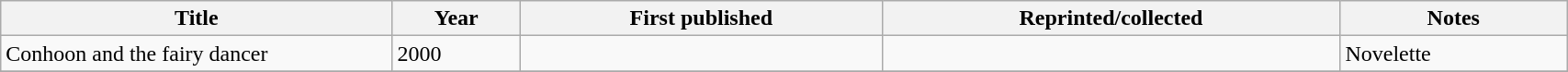<table class='wikitable sortable' width='90%'>
<tr>
<th width=25%>Title</th>
<th>Year</th>
<th>First published</th>
<th>Reprinted/collected</th>
<th>Notes</th>
</tr>
<tr>
<td>Conhoon and the fairy dancer</td>
<td>2000</td>
<td></td>
<td></td>
<td>Novelette</td>
</tr>
<tr>
</tr>
</table>
